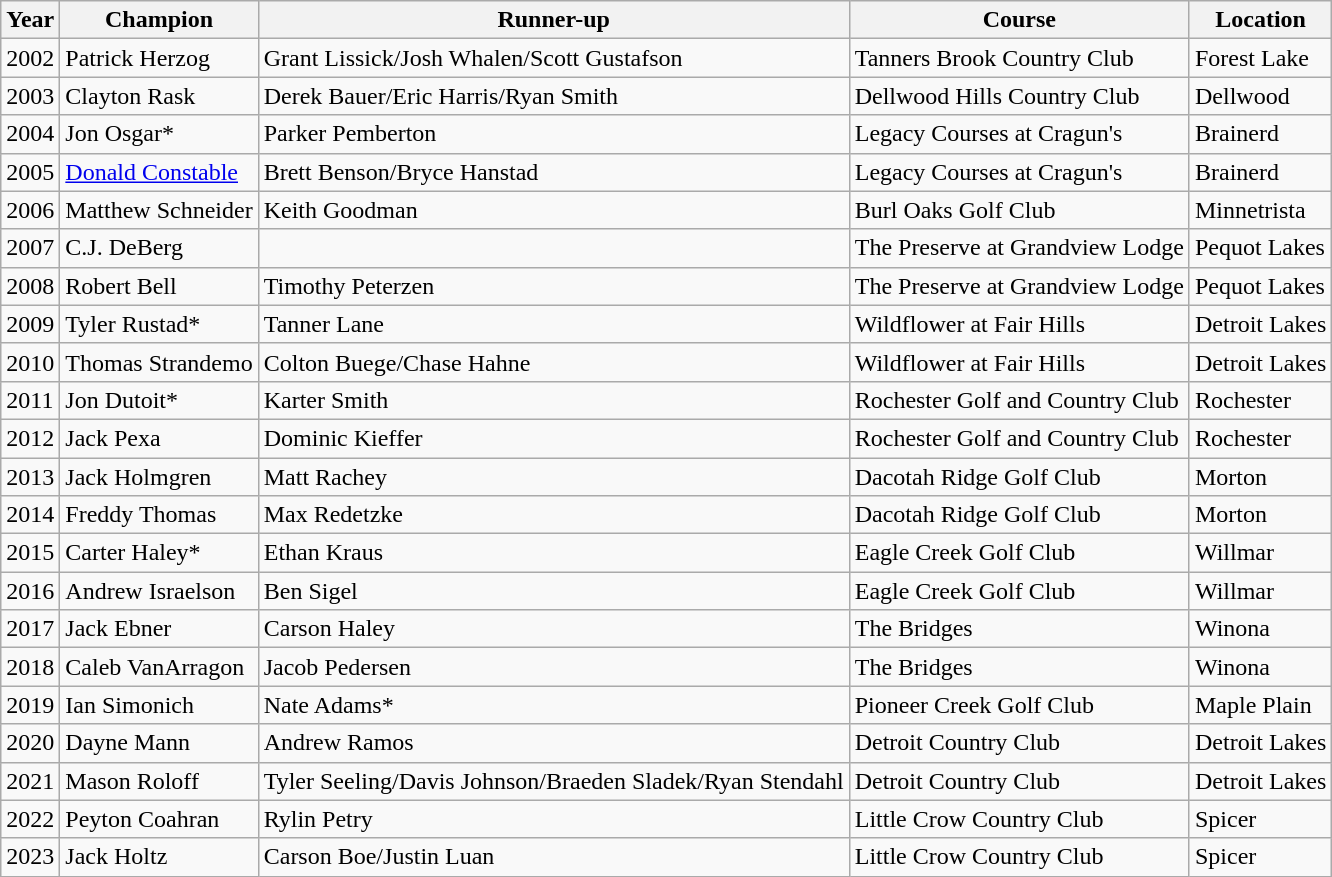<table class="wikitable">
<tr>
<th>Year</th>
<th>Champion</th>
<th>Runner-up</th>
<th>Course</th>
<th>Location</th>
</tr>
<tr>
<td>2002</td>
<td>Patrick Herzog</td>
<td>Grant Lissick/Josh Whalen/Scott Gustafson</td>
<td>Tanners Brook Country Club</td>
<td>Forest Lake</td>
</tr>
<tr>
<td>2003</td>
<td>Clayton Rask</td>
<td>Derek Bauer/Eric Harris/Ryan Smith</td>
<td>Dellwood Hills Country Club</td>
<td>Dellwood</td>
</tr>
<tr>
<td>2004</td>
<td>Jon Osgar*</td>
<td>Parker Pemberton</td>
<td>Legacy Courses at Cragun's</td>
<td>Brainerd</td>
</tr>
<tr>
<td>2005</td>
<td><a href='#'>Donald Constable</a></td>
<td>Brett Benson/Bryce Hanstad</td>
<td>Legacy Courses at Cragun's</td>
<td>Brainerd</td>
</tr>
<tr>
<td>2006</td>
<td>Matthew Schneider</td>
<td>Keith Goodman</td>
<td>Burl Oaks Golf Club</td>
<td>Minnetrista</td>
</tr>
<tr>
<td>2007</td>
<td>C.J. DeBerg</td>
<td></td>
<td>The Preserve at Grandview Lodge</td>
<td>Pequot Lakes</td>
</tr>
<tr>
<td>2008</td>
<td>Robert Bell</td>
<td>Timothy Peterzen</td>
<td>The Preserve at Grandview Lodge</td>
<td>Pequot Lakes</td>
</tr>
<tr>
<td>2009</td>
<td>Tyler Rustad*</td>
<td>Tanner Lane</td>
<td>Wildflower at Fair Hills</td>
<td>Detroit Lakes</td>
</tr>
<tr>
<td>2010</td>
<td>Thomas Strandemo</td>
<td>Colton Buege/Chase Hahne</td>
<td>Wildflower at Fair Hills</td>
<td>Detroit Lakes</td>
</tr>
<tr>
<td>2011</td>
<td>Jon Dutoit*</td>
<td>Karter Smith</td>
<td>Rochester Golf and Country Club</td>
<td>Rochester</td>
</tr>
<tr>
<td>2012</td>
<td>Jack Pexa</td>
<td>Dominic Kieffer</td>
<td>Rochester Golf and Country Club</td>
<td>Rochester</td>
</tr>
<tr>
<td>2013</td>
<td>Jack Holmgren</td>
<td>Matt Rachey</td>
<td>Dacotah Ridge Golf Club</td>
<td>Morton</td>
</tr>
<tr>
<td>2014</td>
<td>Freddy Thomas</td>
<td>Max Redetzke</td>
<td>Dacotah Ridge Golf Club</td>
<td>Morton</td>
</tr>
<tr>
<td>2015</td>
<td>Carter Haley*</td>
<td>Ethan Kraus</td>
<td>Eagle Creek Golf Club</td>
<td>Willmar</td>
</tr>
<tr>
<td>2016</td>
<td>Andrew Israelson</td>
<td>Ben Sigel</td>
<td>Eagle Creek Golf Club</td>
<td>Willmar</td>
</tr>
<tr>
<td>2017</td>
<td>Jack Ebner</td>
<td>Carson Haley</td>
<td>The Bridges</td>
<td>Winona</td>
</tr>
<tr>
<td>2018</td>
<td>Caleb VanArragon</td>
<td>Jacob Pedersen</td>
<td>The Bridges</td>
<td>Winona</td>
</tr>
<tr>
<td>2019</td>
<td>Ian Simonich</td>
<td>Nate Adams*</td>
<td>Pioneer Creek Golf Club</td>
<td>Maple Plain</td>
</tr>
<tr>
<td>2020</td>
<td>Dayne Mann</td>
<td>Andrew Ramos</td>
<td>Detroit Country Club</td>
<td>Detroit Lakes</td>
</tr>
<tr>
<td>2021</td>
<td>Mason Roloff</td>
<td>Tyler Seeling/Davis Johnson/Braeden Sladek/Ryan Stendahl</td>
<td>Detroit Country Club</td>
<td>Detroit Lakes</td>
</tr>
<tr>
<td>2022</td>
<td>Peyton Coahran</td>
<td>Rylin Petry</td>
<td>Little Crow Country Club</td>
<td>Spicer</td>
</tr>
<tr>
<td>2023</td>
<td>Jack Holtz</td>
<td>Carson Boe/Justin Luan</td>
<td>Little Crow Country Club</td>
<td>Spicer</td>
</tr>
</table>
